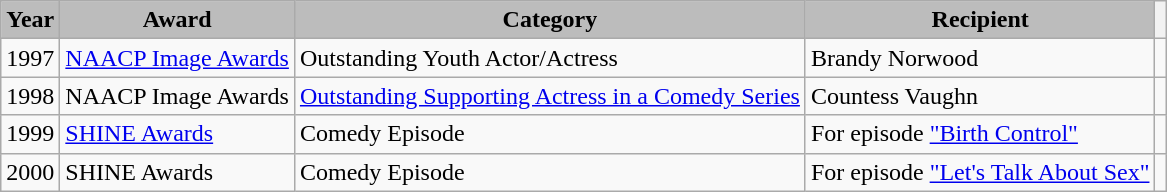<table class="wikitable">
<tr>
<th style="background:#bcbcbc;">Year</th>
<th style="background:#bcbcbc;">Award</th>
<th style="background:#bcbcbc;">Category</th>
<th style="background:#bcbcbc;">Recipient</th>
<th></th>
</tr>
<tr>
<td>1997</td>
<td><a href='#'>NAACP Image Awards</a></td>
<td>Outstanding Youth Actor/Actress</td>
<td>Brandy Norwood</td>
<td></td>
</tr>
<tr>
<td>1998</td>
<td>NAACP Image Awards</td>
<td><a href='#'>Outstanding Supporting Actress in a Comedy Series</a></td>
<td>Countess Vaughn</td>
<td></td>
</tr>
<tr>
<td>1999</td>
<td><a href='#'>SHINE Awards</a></td>
<td>Comedy Episode</td>
<td>For episode <a href='#'>"Birth Control"</a></td>
<td></td>
</tr>
<tr>
<td>2000</td>
<td>SHINE Awards</td>
<td>Comedy Episode</td>
<td>For episode <a href='#'>"Let's Talk About Sex"</a></td>
<td></td>
</tr>
</table>
